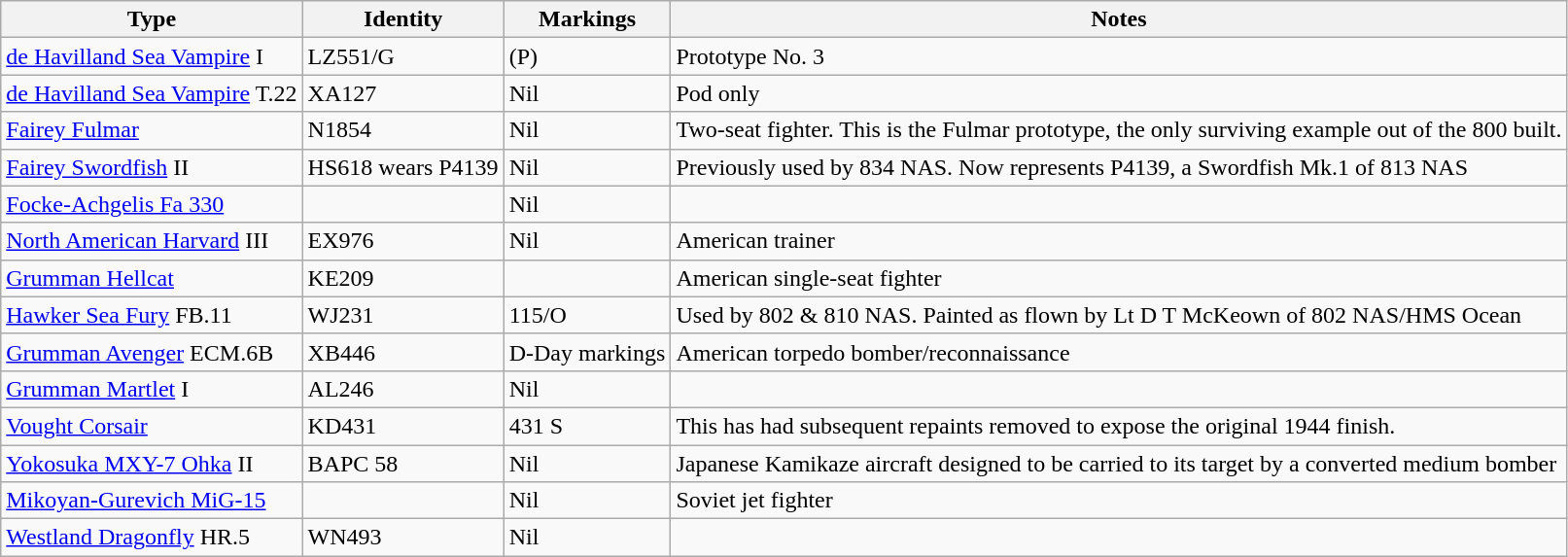<table class="wikitable sortable">
<tr>
<th>Type</th>
<th>Identity</th>
<th>Markings</th>
<th>Notes</th>
</tr>
<tr>
<td><a href='#'>de Havilland Sea Vampire</a> I</td>
<td>LZ551/G</td>
<td>(P)</td>
<td>Prototype No. 3</td>
</tr>
<tr>
<td><a href='#'>de Havilland Sea Vampire</a> T.22</td>
<td>XA127</td>
<td>Nil</td>
<td>Pod only</td>
</tr>
<tr>
<td><a href='#'>Fairey Fulmar</a></td>
<td>N1854</td>
<td>Nil</td>
<td>Two-seat fighter. This is the  Fulmar prototype, the only surviving example out of the 800 built.</td>
</tr>
<tr>
<td><a href='#'>Fairey Swordfish</a> II</td>
<td>HS618 wears P4139</td>
<td>Nil</td>
<td>Previously used by 834 NAS. Now represents P4139, a Swordfish Mk.1 of 813 NAS</td>
</tr>
<tr>
<td><a href='#'>Focke-Achgelis Fa 330</a></td>
<td></td>
<td>Nil</td>
<td></td>
</tr>
<tr>
<td><a href='#'>North American Harvard</a> III</td>
<td>EX976</td>
<td>Nil</td>
<td>American trainer</td>
</tr>
<tr>
<td><a href='#'>Grumman Hellcat</a></td>
<td>KE209</td>
<td></td>
<td>American single-seat fighter</td>
</tr>
<tr>
<td><a href='#'>Hawker Sea Fury</a> FB.11</td>
<td>WJ231</td>
<td>115/O</td>
<td>Used by 802 & 810 NAS. Painted as flown by Lt D T McKeown of 802 NAS/HMS Ocean</td>
</tr>
<tr>
<td><a href='#'>Grumman Avenger</a> ECM.6B</td>
<td>XB446</td>
<td>D-Day markings</td>
<td>American torpedo bomber/reconnaissance</td>
</tr>
<tr>
<td><a href='#'>Grumman Martlet</a> I</td>
<td>AL246</td>
<td>Nil</td>
<td></td>
</tr>
<tr>
<td><a href='#'>Vought Corsair</a></td>
<td>KD431</td>
<td>431 S</td>
<td>This has had subsequent repaints removed to expose the original 1944 finish.</td>
</tr>
<tr>
<td><a href='#'>Yokosuka MXY-7 Ohka</a> II</td>
<td>BAPC 58</td>
<td>Nil</td>
<td>Japanese Kamikaze aircraft designed to be carried to its target by a converted medium bomber</td>
</tr>
<tr>
<td><a href='#'>Mikoyan-Gurevich MiG-15</a></td>
<td></td>
<td>Nil</td>
<td>Soviet jet fighter</td>
</tr>
<tr>
<td><a href='#'>Westland Dragonfly</a> HR.5</td>
<td>WN493</td>
<td>Nil</td>
<td></td>
</tr>
</table>
